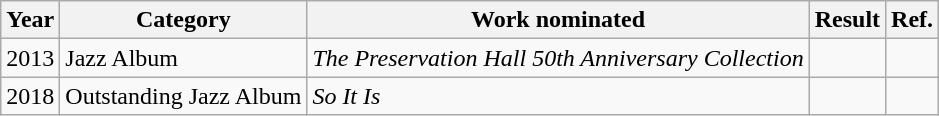<table class="wikitable">
<tr>
<th>Year</th>
<th>Category</th>
<th>Work nominated</th>
<th>Result</th>
<th>Ref.</th>
</tr>
<tr>
<td>2013</td>
<td>Jazz Album</td>
<td><em>The Preservation Hall 50th Anniversary Collection</em></td>
<td></td>
<td></td>
</tr>
<tr>
<td>2018</td>
<td>Outstanding Jazz Album</td>
<td><em>So It Is</em></td>
<td></td>
<td></td>
</tr>
</table>
